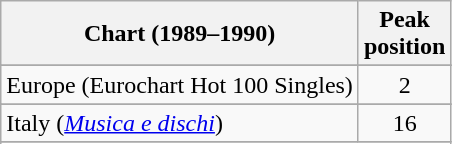<table class="wikitable sortable">
<tr>
<th>Chart (1989–1990)</th>
<th>Peak<br>position</th>
</tr>
<tr>
</tr>
<tr>
</tr>
<tr>
<td>Europe (Eurochart Hot 100 Singles)</td>
<td align=center>2</td>
</tr>
<tr>
</tr>
<tr>
</tr>
<tr>
<td scope="row">Italy (<em><a href='#'>Musica e dischi</a></em>)</td>
<td align="center">16</td>
</tr>
<tr>
</tr>
<tr>
</tr>
<tr>
</tr>
<tr>
</tr>
<tr>
</tr>
</table>
